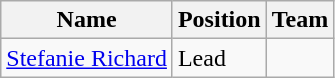<table class="wikitable">
<tr>
<th><strong>Name</strong></th>
<th><strong>Position</strong></th>
<th><strong>Team</strong></th>
</tr>
<tr>
<td><a href='#'>Stefanie Richard</a></td>
<td>Lead</td>
<td></td>
</tr>
</table>
